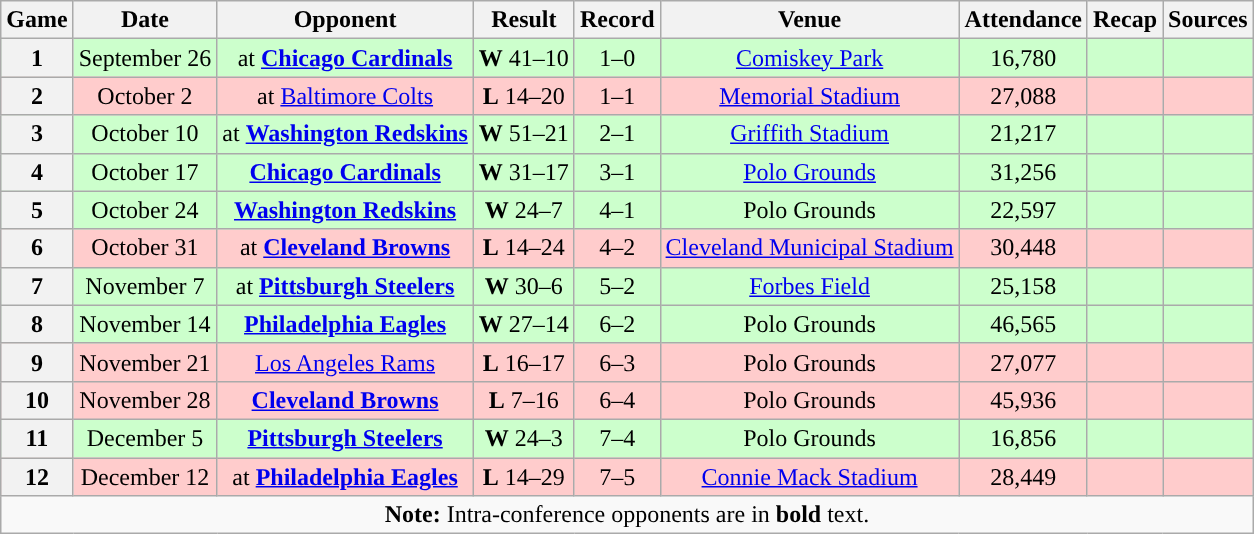<table class="wikitable" style="text-align:center">
<tr>
<th>Game</th>
<th>Date</th>
<th>Opponent</th>
<th>Result</th>
<th>Record</th>
<th>Venue</th>
<th>Attendance</th>
<th>Recap</th>
<th>Sources</th>
</tr>
<tr style="background:#cfc">
<th>1</th>
<td>September 26</td>
<td>at <strong><a href='#'>Chicago Cardinals</a></strong></td>
<td><strong>W</strong> 41–10</td>
<td>1–0</td>
<td><a href='#'>Comiskey Park</a></td>
<td>16,780</td>
<td></td>
<td></td>
</tr>
<tr style="background:#fcc">
<th>2</th>
<td>October 2</td>
<td>at <a href='#'>Baltimore Colts</a></td>
<td><strong>L</strong> 14–20</td>
<td>1–1</td>
<td><a href='#'>Memorial Stadium</a></td>
<td>27,088</td>
<td></td>
<td></td>
</tr>
<tr style="background:#cfc">
<th>3</th>
<td>October 10</td>
<td>at <strong><a href='#'>Washington Redskins</a></strong></td>
<td><strong>W</strong> 51–21</td>
<td>2–1</td>
<td><a href='#'>Griffith Stadium</a></td>
<td>21,217</td>
<td></td>
<td></td>
</tr>
<tr style="background:#cfc">
<th>4</th>
<td>October 17</td>
<td><strong><a href='#'>Chicago Cardinals</a></strong></td>
<td><strong>W</strong> 31–17</td>
<td>3–1</td>
<td><a href='#'>Polo Grounds</a></td>
<td>31,256</td>
<td></td>
<td></td>
</tr>
<tr style="background:#cfc">
<th>5</th>
<td>October 24</td>
<td><strong><a href='#'>Washington Redskins</a></strong></td>
<td><strong>W</strong> 24–7</td>
<td>4–1</td>
<td>Polo Grounds</td>
<td>22,597</td>
<td></td>
<td></td>
</tr>
<tr style="background:#fcc">
<th>6</th>
<td>October 31</td>
<td>at <strong><a href='#'>Cleveland Browns</a></strong></td>
<td><strong>L</strong> 14–24</td>
<td>4–2</td>
<td><a href='#'>Cleveland Municipal Stadium</a></td>
<td>30,448</td>
<td></td>
<td></td>
</tr>
<tr style="background:#cfc">
<th>7</th>
<td>November 7</td>
<td>at <strong><a href='#'>Pittsburgh Steelers</a></strong></td>
<td><strong>W</strong> 30–6</td>
<td>5–2</td>
<td><a href='#'>Forbes Field</a></td>
<td>25,158</td>
<td></td>
<td></td>
</tr>
<tr style="background:#cfc">
<th>8</th>
<td>November 14</td>
<td><strong><a href='#'>Philadelphia Eagles</a></strong></td>
<td><strong>W</strong> 27–14</td>
<td>6–2</td>
<td>Polo Grounds</td>
<td>46,565</td>
<td></td>
<td></td>
</tr>
<tr style="background:#fcc">
<th>9</th>
<td>November 21</td>
<td><a href='#'>Los Angeles Rams</a></td>
<td><strong>L</strong> 16–17</td>
<td>6–3</td>
<td>Polo Grounds</td>
<td>27,077</td>
<td></td>
<td></td>
</tr>
<tr style="background:#fcc">
<th>10</th>
<td>November 28</td>
<td><strong><a href='#'>Cleveland Browns</a></strong></td>
<td><strong>L</strong> 7–16</td>
<td>6–4</td>
<td>Polo Grounds</td>
<td>45,936</td>
<td></td>
<td></td>
</tr>
<tr style="background:#cfc">
<th>11</th>
<td>December 5</td>
<td><strong><a href='#'>Pittsburgh Steelers</a></strong></td>
<td><strong>W</strong> 24–3</td>
<td>7–4</td>
<td>Polo Grounds</td>
<td>16,856</td>
<td></td>
<td></td>
</tr>
<tr style="background:#fcc">
<th>12</th>
<td>December 12</td>
<td>at <strong><a href='#'>Philadelphia Eagles</a></strong></td>
<td><strong>L</strong> 14–29</td>
<td>7–5</td>
<td><a href='#'>Connie Mack Stadium</a></td>
<td>28,449</td>
<td></td>
<td></td>
</tr>
<tr>
<td colspan="10"><strong>Note:</strong> Intra-conference opponents are in <strong>bold</strong> text.</td>
</tr>
</table>
